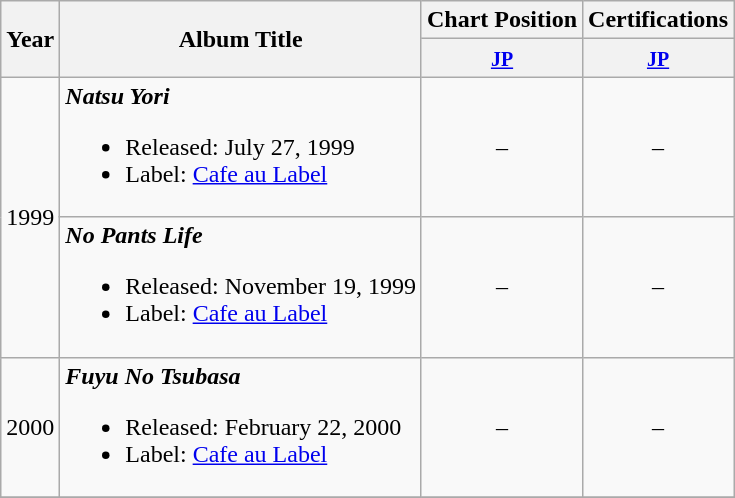<table class="wikitable">
<tr>
<th align="center" rowspan="2">Year</th>
<th align="center" rowspan="2">Album Title</th>
<th align="center">Chart Position</th>
<th align="center">Certifications</th>
</tr>
<tr>
<th align="center"><small><a href='#'>JP</a></small></th>
<th align="center"><small><a href='#'>JP</a></small></th>
</tr>
<tr>
<td align="center" rowspan="2">1999</td>
<td align="left"><strong><em>Natsu Yori</em></strong><br><ul><li>Released: July 27, 1999</li><li>Label: <a href='#'>Cafe au Label</a></li></ul></td>
<td align="center">–</td>
<td align="center">–</td>
</tr>
<tr>
<td align="left"><strong><em>No Pants Life</em></strong><br><ul><li>Released: November 19, 1999</li><li>Label: <a href='#'>Cafe au Label</a></li></ul></td>
<td align="center">–</td>
<td align="center">–</td>
</tr>
<tr>
<td align="center" rowspan="1">2000</td>
<td align="left"><strong><em>Fuyu No Tsubasa</em></strong><br><ul><li>Released: February 22, 2000</li><li>Label: <a href='#'>Cafe au Label</a></li></ul></td>
<td align="center">–</td>
<td align="center">–</td>
</tr>
<tr>
</tr>
</table>
